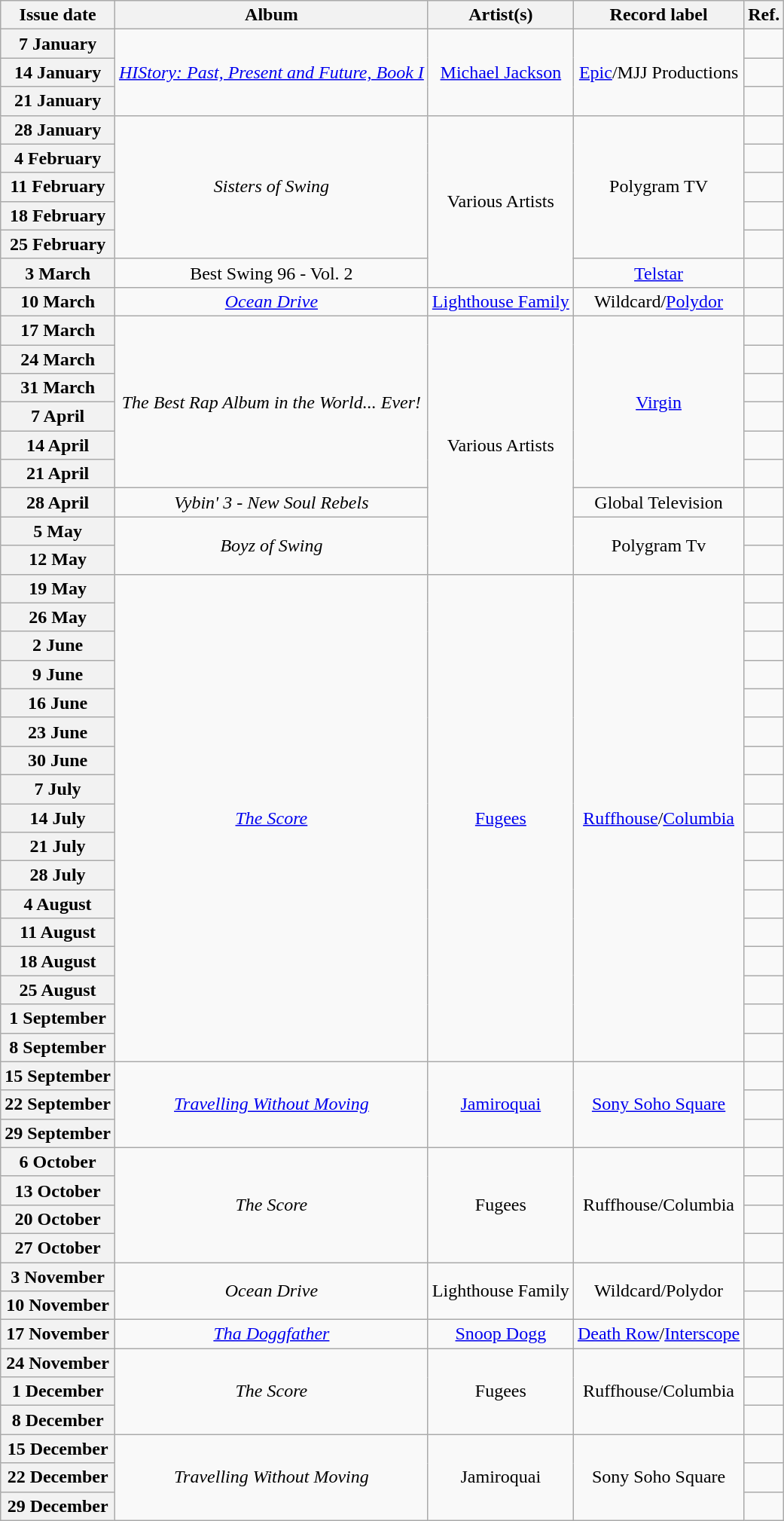<table class="wikitable plainrowheaders">
<tr>
<th scope=col>Issue date</th>
<th scope=col>Album</th>
<th scope=col>Artist(s)</th>
<th scope=col>Record label</th>
<th scope=col>Ref.</th>
</tr>
<tr>
<th scope=row>7 January</th>
<td align="center" rowspan="3"><em><a href='#'>HIStory: Past, Present and Future, Book I</a></em></td>
<td align="center" rowspan="3"><a href='#'>Michael Jackson</a></td>
<td align="center" rowspan="3"><a href='#'>Epic</a>/MJJ Productions</td>
<td align="center"></td>
</tr>
<tr>
<th scope=row>14 January</th>
<td align="center"></td>
</tr>
<tr>
<th scope=row>21 January</th>
<td align="center"></td>
</tr>
<tr>
<th scope=row>28 January</th>
<td align="center" rowspan="5"><em>Sisters of Swing</em></td>
<td align="center" rowspan="6">Various Artists</td>
<td align="center" rowspan="5">Polygram TV</td>
<td align="center"></td>
</tr>
<tr>
<th scope=row>4 February</th>
<td align="center"></td>
</tr>
<tr>
<th scope=row>11 February</th>
<td align="center"></td>
</tr>
<tr>
<th scope=row>18 February</th>
<td align="center"></td>
</tr>
<tr>
<th scope=row>25 February</th>
<td align="center"></td>
</tr>
<tr>
<th scope=row>3 March</th>
<td align="center">Best Swing 96 - Vol. 2</td>
<td align="center"><a href='#'>Telstar</a></td>
<td align="center"></td>
</tr>
<tr>
<th scope=row>10 March</th>
<td align="center"><em><a href='#'>Ocean Drive</a></em></td>
<td align="center"><a href='#'>Lighthouse Family</a></td>
<td align="center">Wildcard/<a href='#'>Polydor</a></td>
<td align="center"></td>
</tr>
<tr>
<th scope=row>17 March</th>
<td align="center" rowspan="6"><em>The Best Rap Album in the World... Ever!</em></td>
<td align="center" rowspan="9">Various Artists</td>
<td align="center" rowspan="6"><a href='#'>Virgin</a></td>
<td align="center"></td>
</tr>
<tr>
<th scope=row>24 March</th>
<td align="center"></td>
</tr>
<tr>
<th scope=row>31 March</th>
<td align="center"></td>
</tr>
<tr>
<th scope=row>7 April</th>
<td align="center"></td>
</tr>
<tr>
<th scope=row>14 April</th>
<td align="center"></td>
</tr>
<tr>
<th scope=row>21 April</th>
<td align="center"></td>
</tr>
<tr>
<th scope=row>28 April</th>
<td align="center"><em>Vybin' 3 - New Soul Rebels</em></td>
<td align="center">Global Television</td>
<td align="center"></td>
</tr>
<tr>
<th scope=row>5 May</th>
<td align="center" rowspan="2"><em>Boyz of Swing</em></td>
<td align="center" rowspan="2">Polygram Tv</td>
<td align="center"></td>
</tr>
<tr>
<th scope=row>12 May</th>
<td align="center"></td>
</tr>
<tr>
<th scope=row>19 May</th>
<td align="center" rowspan="17"><em><a href='#'>The Score</a></em></td>
<td align="center" rowspan="17"><a href='#'>Fugees</a></td>
<td align="center" rowspan="17"><a href='#'>Ruffhouse</a>/<a href='#'>Columbia</a></td>
<td align="center"></td>
</tr>
<tr>
<th scope=row>26 May</th>
<td align="center"></td>
</tr>
<tr>
<th scope=row>2 June</th>
<td align="center"></td>
</tr>
<tr>
<th scope=row>9 June</th>
<td align="center"></td>
</tr>
<tr>
<th scope=row>16 June</th>
<td align="center"></td>
</tr>
<tr>
<th scope=row>23 June</th>
<td align="center"></td>
</tr>
<tr>
<th scope=row>30 June</th>
<td align="center"></td>
</tr>
<tr>
<th scope=row>7 July</th>
<td align="center"></td>
</tr>
<tr>
<th scope=row>14 July</th>
<td align="center"></td>
</tr>
<tr>
<th scope=row>21 July</th>
<td align="center"></td>
</tr>
<tr>
<th scope=row>28 July</th>
<td align="center"></td>
</tr>
<tr>
<th scope=row>4 August</th>
<td align="center"></td>
</tr>
<tr>
<th scope=row>11 August</th>
<td align="center"></td>
</tr>
<tr>
<th scope=row>18 August</th>
<td align="center"></td>
</tr>
<tr>
<th scope=row>25 August</th>
<td align="center"></td>
</tr>
<tr>
<th scope=row>1 September</th>
<td align="center"></td>
</tr>
<tr>
<th scope=row>8 September</th>
<td align="center"></td>
</tr>
<tr>
<th scope=row>15 September</th>
<td align="center" rowspan="3"><em><a href='#'>Travelling Without Moving</a></em></td>
<td align="center" rowspan="3"><a href='#'>Jamiroquai</a></td>
<td align="center" rowspan="3"><a href='#'>Sony Soho Square</a></td>
<td align="center"></td>
</tr>
<tr>
<th scope=row>22 September</th>
<td align="center"></td>
</tr>
<tr>
<th scope=row>29 September</th>
<td align="center"></td>
</tr>
<tr>
<th scope=row>6 October</th>
<td align="center" rowspan="4"><em>The Score</em></td>
<td align="center" rowspan="4">Fugees</td>
<td align="center" rowspan="4">Ruffhouse/Columbia</td>
<td align="center"></td>
</tr>
<tr>
<th scope=row>13 October</th>
<td align="center"></td>
</tr>
<tr>
<th scope=row>20 October</th>
<td align="center"></td>
</tr>
<tr>
<th scope=row>27 October</th>
<td align="center"></td>
</tr>
<tr>
<th scope=row>3 November</th>
<td align="center" rowspan="2"><em>Ocean Drive</em></td>
<td align="center" rowspan="2">Lighthouse Family</td>
<td align="center" rowspan="2">Wildcard/Polydor</td>
<td align="center"></td>
</tr>
<tr>
<th scope=row>10 November</th>
<td align="center"></td>
</tr>
<tr>
<th scope=row>17 November</th>
<td align="center"><em><a href='#'>Tha Doggfather</a></em></td>
<td align="center"><a href='#'>Snoop Dogg</a></td>
<td align="center"><a href='#'>Death Row</a>/<a href='#'>Interscope</a></td>
<td align="center"></td>
</tr>
<tr>
<th scope=row>24 November</th>
<td align="center" rowspan="3"><em>The Score</em></td>
<td align="center" rowspan="3">Fugees</td>
<td align="center" rowspan="3">Ruffhouse/Columbia</td>
<td align="center"></td>
</tr>
<tr>
<th scope=row>1 December</th>
<td align="center"></td>
</tr>
<tr>
<th scope=row>8 December</th>
<td align="center"></td>
</tr>
<tr>
<th scope=row>15 December</th>
<td align="center" rowspan="3"><em>Travelling Without Moving</em></td>
<td align="center" rowspan="3">Jamiroquai</td>
<td align="center" rowspan="3">Sony Soho Square</td>
<td align="center"></td>
</tr>
<tr>
<th scope=row>22 December</th>
<td align="center"></td>
</tr>
<tr>
<th scope=row>29 December</th>
<td align="center"></td>
</tr>
</table>
